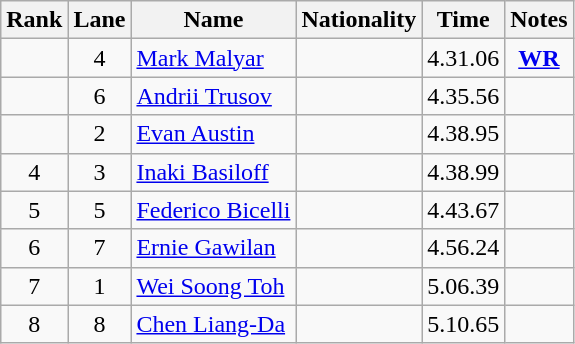<table class="wikitable sortable" style="text-align:center">
<tr>
<th>Rank</th>
<th>Lane</th>
<th>Name</th>
<th>Nationality</th>
<th>Time</th>
<th>Notes</th>
</tr>
<tr>
<td></td>
<td>4</td>
<td align=left><a href='#'>Mark Malyar</a></td>
<td></td>
<td align=left>4.31.06</td>
<td><strong><a href='#'>WR</a></strong></td>
</tr>
<tr>
<td></td>
<td>6</td>
<td align=left><a href='#'>Andrii Trusov</a></td>
<td></td>
<td align=left>4.35.56</td>
<td></td>
</tr>
<tr>
<td></td>
<td>2</td>
<td align=left><a href='#'>Evan Austin</a></td>
<td></td>
<td align=left>4.38.95</td>
<td></td>
</tr>
<tr>
<td>4</td>
<td>3</td>
<td align=left><a href='#'>Inaki Basiloff</a></td>
<td></td>
<td align=left>4.38.99</td>
<td></td>
</tr>
<tr>
<td>5</td>
<td>5</td>
<td align=left><a href='#'>Federico Bicelli</a></td>
<td></td>
<td align=left>4.43.67</td>
<td></td>
</tr>
<tr>
<td>6</td>
<td>7</td>
<td align=left><a href='#'>Ernie Gawilan</a></td>
<td></td>
<td align=left>4.56.24</td>
<td></td>
</tr>
<tr>
<td>7</td>
<td>1</td>
<td align=left><a href='#'>Wei Soong Toh</a></td>
<td></td>
<td>5.06.39</td>
<td></td>
</tr>
<tr>
<td>8</td>
<td>8</td>
<td align=left><a href='#'>Chen Liang-Da</a></td>
<td></td>
<td>5.10.65</td>
<td></td>
</tr>
</table>
